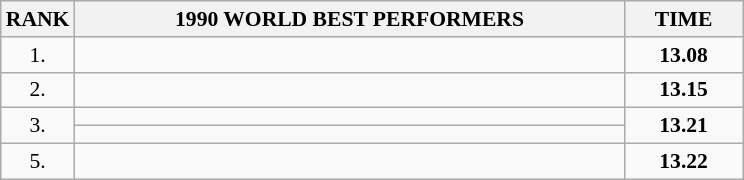<table class="wikitable" style="border-collapse: collapse; font-size: 90%;">
<tr>
<th>RANK</th>
<th align="center" style="width: 25em">1990 WORLD BEST PERFORMERS</th>
<th align="center" style="width: 5em">TIME</th>
</tr>
<tr>
<td align="center">1.</td>
<td></td>
<td align="center"><strong>13.08</strong></td>
</tr>
<tr>
<td align="center">2.</td>
<td></td>
<td align="center"><strong>13.15</strong></td>
</tr>
<tr>
<td rowspan=2 align="center">3.</td>
<td></td>
<td rowspan=2 align="center"><strong>13.21</strong></td>
</tr>
<tr>
<td></td>
</tr>
<tr>
<td align="center">5.</td>
<td></td>
<td align="center"><strong>13.22</strong></td>
</tr>
</table>
